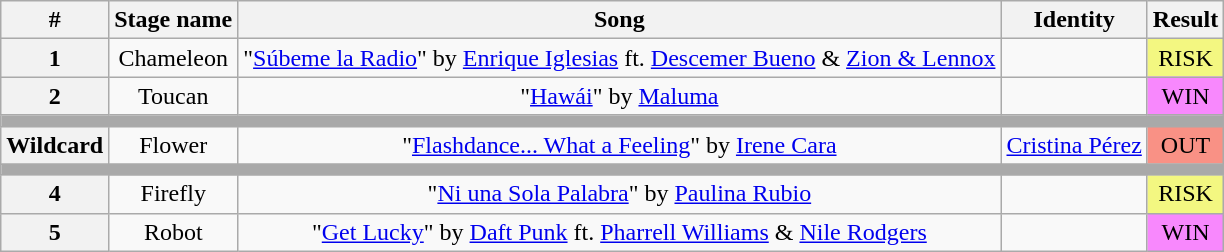<table class="wikitable plainrowheaders" style="text-align: center;">
<tr>
<th>#</th>
<th>Stage name</th>
<th>Song</th>
<th>Identity</th>
<th>Result</th>
</tr>
<tr>
<th>1</th>
<td>Chameleon</td>
<td>"<a href='#'>Súbeme la Radio</a>" by <a href='#'>Enrique Iglesias</a> ft. <a href='#'>Descemer Bueno</a> & <a href='#'>Zion & Lennox</a></td>
<td></td>
<td bgcolor="#F3F781">RISK</td>
</tr>
<tr>
<th>2</th>
<td>Toucan</td>
<td>"<a href='#'>Hawái</a>" by <a href='#'>Maluma</a></td>
<td></td>
<td bgcolor="#F888FD">WIN</td>
</tr>
<tr>
<td colspan="5" style="background:darkgray"></td>
</tr>
<tr>
<th>Wildcard</th>
<td>Flower</td>
<td>"<a href='#'>Flashdance... What a Feeling</a>" by <a href='#'>Irene Cara</a></td>
<td><a href='#'>Cristina Pérez</a></td>
<td bgcolor=#F99185>OUT</td>
</tr>
<tr>
<td colspan="5" style="background:darkgray"></td>
</tr>
<tr>
<th>4</th>
<td>Firefly</td>
<td>"<a href='#'>Ni una Sola Palabra</a>" by <a href='#'>Paulina Rubio</a></td>
<td></td>
<td bgcolor="#F3F781">RISK</td>
</tr>
<tr>
<th>5</th>
<td>Robot</td>
<td>"<a href='#'>Get Lucky</a>" by <a href='#'>Daft Punk</a> ft. <a href='#'>Pharrell Williams</a> & <a href='#'>Nile Rodgers</a></td>
<td></td>
<td bgcolor="#F888FD">WIN</td>
</tr>
</table>
